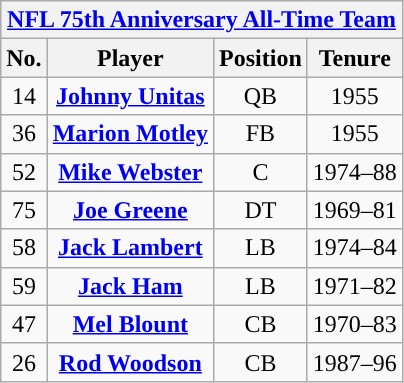<table class="wikitable" style="text-align:center">
<tr>
<th colspan="4"><a href='#'><span>NFL 75th Anniversary All-Time Team</span></a></th>
</tr>
<tr>
<th>No.</th>
<th>Player</th>
<th>Position</th>
<th>Tenure</th>
</tr>
<tr>
<td>14</td>
<td><strong><a href='#'>Johnny Unitas</a></strong></td>
<td>QB</td>
<td>1955</td>
</tr>
<tr>
<td>36</td>
<td><strong><a href='#'>Marion Motley</a></strong></td>
<td>FB</td>
<td>1955</td>
</tr>
<tr>
<td>52</td>
<td><strong><a href='#'>Mike Webster</a></strong></td>
<td>C</td>
<td>1974–88</td>
</tr>
<tr>
<td>75</td>
<td><strong><a href='#'>Joe Greene</a></strong></td>
<td>DT</td>
<td>1969–81</td>
</tr>
<tr>
<td>58</td>
<td><strong><a href='#'>Jack Lambert</a></strong></td>
<td>LB</td>
<td>1974–84</td>
</tr>
<tr>
<td>59</td>
<td><strong><a href='#'>Jack Ham</a></strong></td>
<td>LB</td>
<td>1971–82</td>
</tr>
<tr>
<td>47</td>
<td><strong><a href='#'>Mel Blount</a></strong></td>
<td>CB</td>
<td>1970–83</td>
</tr>
<tr>
<td>26</td>
<td><strong><a href='#'>Rod Woodson</a></strong></td>
<td>CB</td>
<td>1987–96</td>
</tr>
</table>
